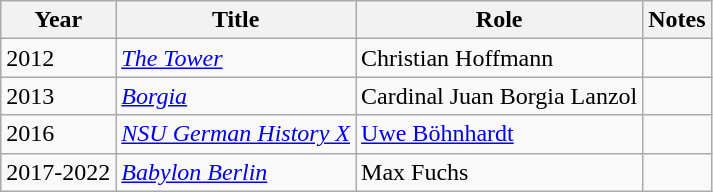<table class="wikitable sortable">
<tr>
<th>Year</th>
<th>Title</th>
<th>Role</th>
<th class="unsortable">Notes</th>
</tr>
<tr>
<td>2012</td>
<td><em><a href='#'>The Tower</a></em></td>
<td>Christian Hoffmann</td>
<td></td>
</tr>
<tr>
<td>2013</td>
<td><em><a href='#'>Borgia</a></em></td>
<td>Cardinal Juan Borgia Lanzol</td>
<td></td>
</tr>
<tr>
<td>2016</td>
<td><em><a href='#'>NSU German History X</a></em></td>
<td><a href='#'>Uwe Böhnhardt</a></td>
<td></td>
</tr>
<tr>
<td>2017-2022</td>
<td><em><a href='#'>Babylon Berlin</a></em></td>
<td>Max Fuchs</td>
<td></td>
</tr>
</table>
